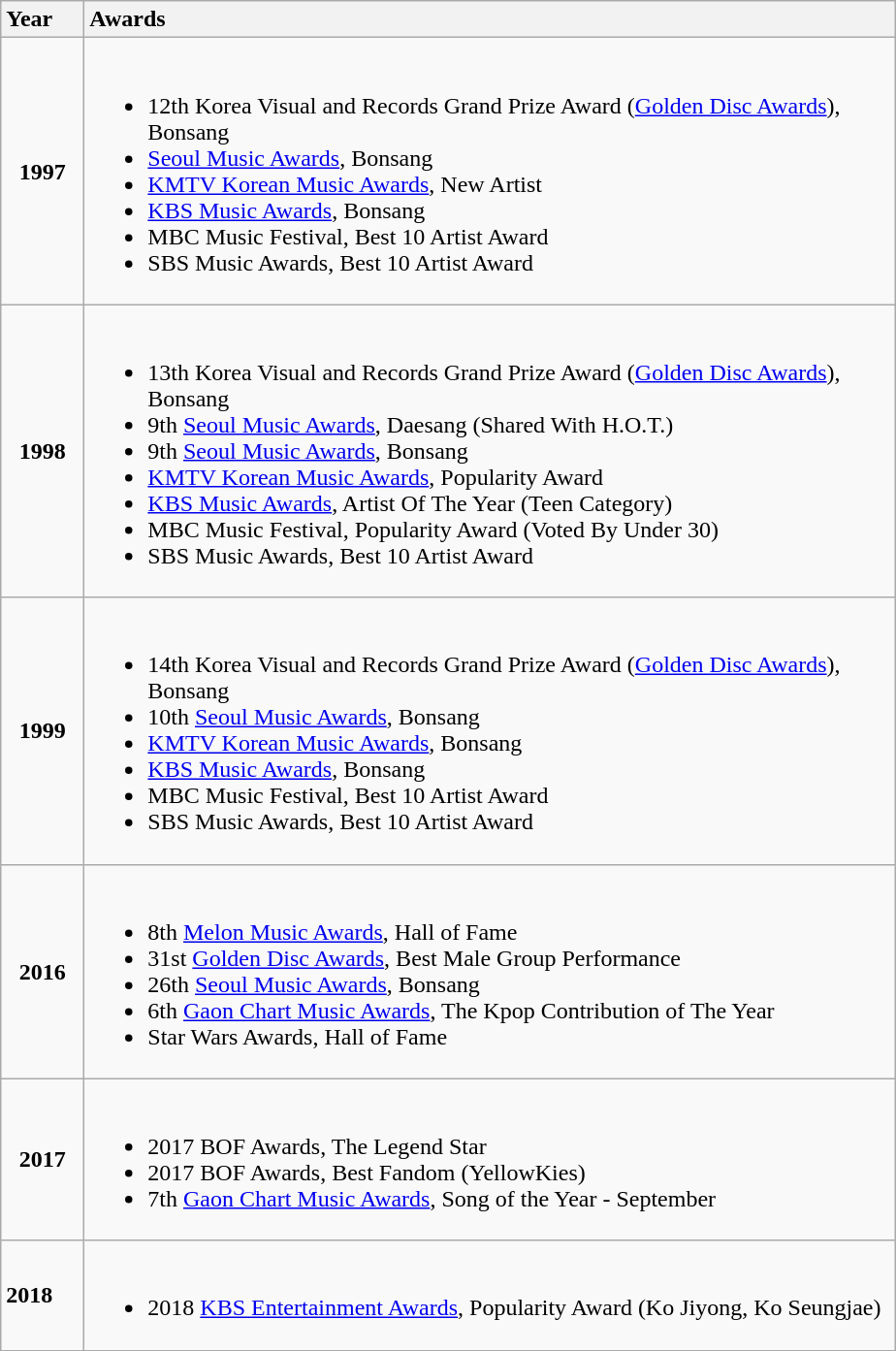<table class="wikitable">
<tr>
<th style="text-align:left; width:50px;">Year</th>
<th style="text-align:left; width:550px;">Awards</th>
</tr>
<tr>
<td style="text-align:center;"><strong>1997</strong></td>
<td align="left"><br><ul><li>12th Korea Visual and Records Grand Prize Award (<a href='#'>Golden Disc Awards</a>), Bonsang</li><li><a href='#'>Seoul Music Awards</a>, Bonsang</li><li><a href='#'>KMTV Korean Music Awards</a>, New Artist</li><li><a href='#'>KBS Music Awards</a>, Bonsang</li><li>MBC Music Festival, Best 10 Artist Award</li><li>SBS Music Awards, Best 10 Artist Award</li></ul></td>
</tr>
<tr>
<td style="text-align:center;"><strong>1998</strong></td>
<td align="left"><br><ul><li>13th Korea Visual and Records Grand Prize Award (<a href='#'>Golden Disc Awards</a>), Bonsang</li><li>9th <a href='#'>Seoul Music Awards</a>, Daesang (Shared With H.O.T.)</li><li>9th <a href='#'>Seoul Music Awards</a>, Bonsang</li><li><a href='#'>KMTV Korean Music Awards</a>, Popularity Award</li><li><a href='#'>KBS Music Awards</a>, Artist Of The Year (Teen Category)</li><li>MBC Music Festival, Popularity Award (Voted By Under 30)</li><li>SBS Music Awards, Best 10 Artist Award</li></ul></td>
</tr>
<tr>
<td style="text-align:center;"><strong>1999</strong></td>
<td align="left"><br><ul><li>14th Korea Visual and Records Grand Prize Award (<a href='#'>Golden Disc Awards</a>), Bonsang</li><li>10th <a href='#'>Seoul Music Awards</a>, Bonsang</li><li><a href='#'>KMTV Korean Music Awards</a>, Bonsang</li><li><a href='#'>KBS Music Awards</a>, Bonsang</li><li>MBC Music Festival, Best 10 Artist Award</li><li>SBS Music Awards, Best 10 Artist Award</li></ul></td>
</tr>
<tr>
<td style="text-align:center;"><strong>2016</strong></td>
<td align="left"><br><ul><li>8th <a href='#'>Melon Music Awards</a>, Hall of Fame</li><li>31st <a href='#'>Golden Disc Awards</a>, Best Male Group Performance</li><li>26th <a href='#'>Seoul Music Awards</a>, Bonsang</li><li>6th <a href='#'>Gaon Chart Music Awards</a>, The Kpop Contribution of The Year</li><li>Star Wars Awards, Hall of Fame</li></ul></td>
</tr>
<tr>
<td style="text-align:center;"><strong>2017</strong></td>
<td align="left"><br><ul><li>2017 BOF Awards, The Legend Star</li><li>2017 BOF Awards, Best Fandom (YellowKies)</li><li>7th <a href='#'>Gaon Chart Music Awards</a>, Song of the Year - September</li></ul></td>
</tr>
<tr>
<td><strong>2018</strong></td>
<td><br><ul><li>2018 <a href='#'>KBS Entertainment Awards</a>, Popularity Award (Ko Jiyong, Ko Seungjae)</li></ul></td>
</tr>
</table>
